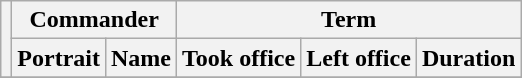<table class="wikitable sortable" style="text-align:center;">
<tr>
<th rowspan=2></th>
<th colspan=2>Commander</th>
<th colspan=3>Term</th>
</tr>
<tr>
<th>Portrait</th>
<th>Name</th>
<th>Took office</th>
<th>Left office</th>
<th>Duration</th>
</tr>
<tr>
</tr>
</table>
